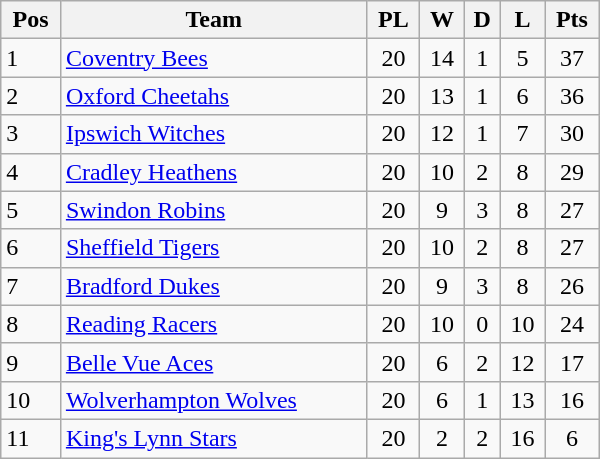<table class=wikitable width="400">
<tr>
<th>Pos</th>
<th>Team</th>
<th>PL</th>
<th>W</th>
<th>D</th>
<th>L</th>
<th>Pts</th>
</tr>
<tr>
<td>1</td>
<td><a href='#'>Coventry Bees</a></td>
<td align="center">20</td>
<td align="center">14</td>
<td align="center">1</td>
<td align="center">5</td>
<td align="center">37</td>
</tr>
<tr>
<td>2</td>
<td><a href='#'>Oxford Cheetahs</a></td>
<td align="center">20</td>
<td align="center">13</td>
<td align="center">1</td>
<td align="center">6</td>
<td align="center">36</td>
</tr>
<tr>
<td>3</td>
<td><a href='#'>Ipswich Witches</a></td>
<td align="center">20</td>
<td align="center">12</td>
<td align="center">1</td>
<td align="center">7</td>
<td align="center">30</td>
</tr>
<tr>
<td>4</td>
<td><a href='#'>Cradley Heathens</a></td>
<td align="center">20</td>
<td align="center">10</td>
<td align="center">2</td>
<td align="center">8</td>
<td align="center">29</td>
</tr>
<tr>
<td>5</td>
<td><a href='#'>Swindon Robins</a></td>
<td align="center">20</td>
<td align="center">9</td>
<td align="center">3</td>
<td align="center">8</td>
<td align="center">27</td>
</tr>
<tr>
<td>6</td>
<td><a href='#'>Sheffield Tigers</a></td>
<td align="center">20</td>
<td align="center">10</td>
<td align="center">2</td>
<td align="center">8</td>
<td align="center">27</td>
</tr>
<tr>
<td>7</td>
<td><a href='#'>Bradford Dukes</a></td>
<td align="center">20</td>
<td align="center">9</td>
<td align="center">3</td>
<td align="center">8</td>
<td align="center">26</td>
</tr>
<tr>
<td>8</td>
<td><a href='#'>Reading Racers</a></td>
<td align="center">20</td>
<td align="center">10</td>
<td align="center">0</td>
<td align="center">10</td>
<td align="center">24</td>
</tr>
<tr>
<td>9</td>
<td><a href='#'>Belle Vue Aces</a></td>
<td align="center">20</td>
<td align="center">6</td>
<td align="center">2</td>
<td align="center">12</td>
<td align="center">17</td>
</tr>
<tr>
<td>10</td>
<td><a href='#'>Wolverhampton Wolves</a></td>
<td align="center">20</td>
<td align="center">6</td>
<td align="center">1</td>
<td align="center">13</td>
<td align="center">16</td>
</tr>
<tr>
<td>11</td>
<td><a href='#'>King's Lynn Stars</a></td>
<td align="center">20</td>
<td align="center">2</td>
<td align="center">2</td>
<td align="center">16</td>
<td align="center">6</td>
</tr>
</table>
